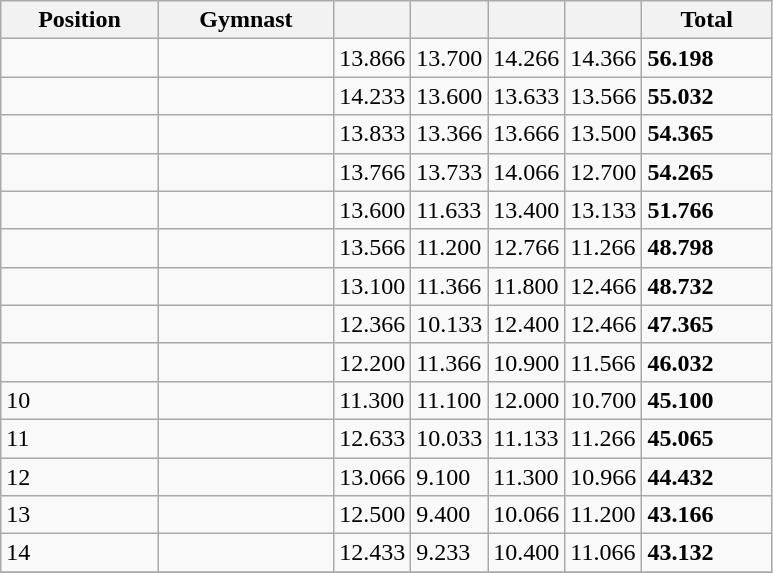<table class="wikitable sortable" style="text-align:left;">
<tr>
<th>Position</th>
<th>Gymnast</th>
<th width="10%"></th>
<th width="10%"></th>
<th width="10%"></th>
<th width="10%"></th>
<th>Total</th>
</tr>
<tr>
<td></td>
<td></td>
<td>13.866</td>
<td>13.700</td>
<td>14.266</td>
<td>14.366</td>
<td><strong>56.198</strong></td>
</tr>
<tr>
<td></td>
<td></td>
<td>14.233</td>
<td>13.600</td>
<td>13.633</td>
<td>13.566</td>
<td><strong>55.032</strong></td>
</tr>
<tr>
<td></td>
<td></td>
<td>13.833</td>
<td>13.366</td>
<td>13.666</td>
<td>13.500</td>
<td><strong>54.365</strong></td>
</tr>
<tr>
<td></td>
<td></td>
<td>13.766</td>
<td>13.733</td>
<td>14.066</td>
<td>12.700</td>
<td><strong>54.265</strong></td>
</tr>
<tr>
<td></td>
<td></td>
<td>13.600</td>
<td>11.633</td>
<td>13.400</td>
<td>13.133</td>
<td><strong>51.766</strong></td>
</tr>
<tr>
<td></td>
<td></td>
<td>13.566</td>
<td>11.200</td>
<td>12.766</td>
<td>11.266</td>
<td><strong>48.798</strong></td>
</tr>
<tr>
<td></td>
<td></td>
<td>13.100</td>
<td>11.366</td>
<td>11.800</td>
<td>12.466</td>
<td><strong>48.732</strong></td>
</tr>
<tr>
<td></td>
<td></td>
<td>12.366</td>
<td>10.133</td>
<td>12.400</td>
<td>12.466</td>
<td><strong>47.365</strong></td>
</tr>
<tr>
<td></td>
<td></td>
<td>12.200</td>
<td>11.366</td>
<td>10.900</td>
<td>11.566</td>
<td><strong>46.032</strong></td>
</tr>
<tr>
<td>10</td>
<td></td>
<td>11.300</td>
<td>11.100</td>
<td>12.000</td>
<td>10.700</td>
<td><strong>45.100</strong></td>
</tr>
<tr>
<td>11</td>
<td></td>
<td>12.633</td>
<td>10.033</td>
<td>11.133</td>
<td>11.266</td>
<td><strong>45.065</strong></td>
</tr>
<tr>
<td>12</td>
<td></td>
<td>13.066</td>
<td>9.100</td>
<td>11.300</td>
<td>10.966</td>
<td><strong>44.432</strong></td>
</tr>
<tr>
<td>13</td>
<td></td>
<td>12.500</td>
<td>9.400</td>
<td>10.066</td>
<td>11.200</td>
<td><strong>43.166</strong></td>
</tr>
<tr>
<td>14</td>
<td></td>
<td>12.433</td>
<td>9.233</td>
<td>10.400</td>
<td>11.066</td>
<td><strong>43.132</strong></td>
</tr>
<tr>
</tr>
</table>
